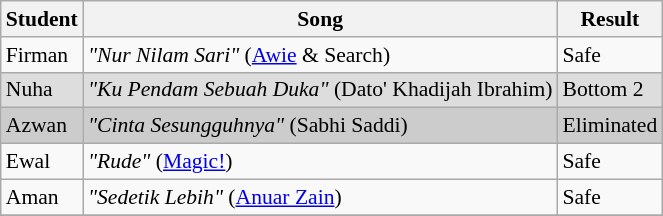<table class="wikitable" style="font-size:90%;">
<tr>
<th>Student</th>
<th>Song</th>
<th>Result</th>
</tr>
<tr>
<td>Firman</td>
<td><em>"Nur Nilam Sari"</em> (<a href='#'>Awie</a> & Search)</td>
<td>Safe</td>
</tr>
<tr bgcolor="DDDDDD">
<td>Nuha</td>
<td><em>"Ku Pendam Sebuah Duka"</em> (Dato' Khadijah Ibrahim)</td>
<td>Bottom 2</td>
</tr>
<tr bgcolor="#CCCCCC">
<td>Azwan</td>
<td><em>"Cinta Sesungguhnya"</em> (Sabhi Saddi)</td>
<td>Eliminated</td>
</tr>
<tr>
<td>Ewal</td>
<td><em>"Rude"</em> (<a href='#'>Magic!</a>)</td>
<td>Safe</td>
</tr>
<tr>
<td>Aman</td>
<td><em>"Sedetik Lebih"</em> (<a href='#'>Anuar Zain</a>)</td>
<td>Safe</td>
</tr>
<tr>
</tr>
</table>
